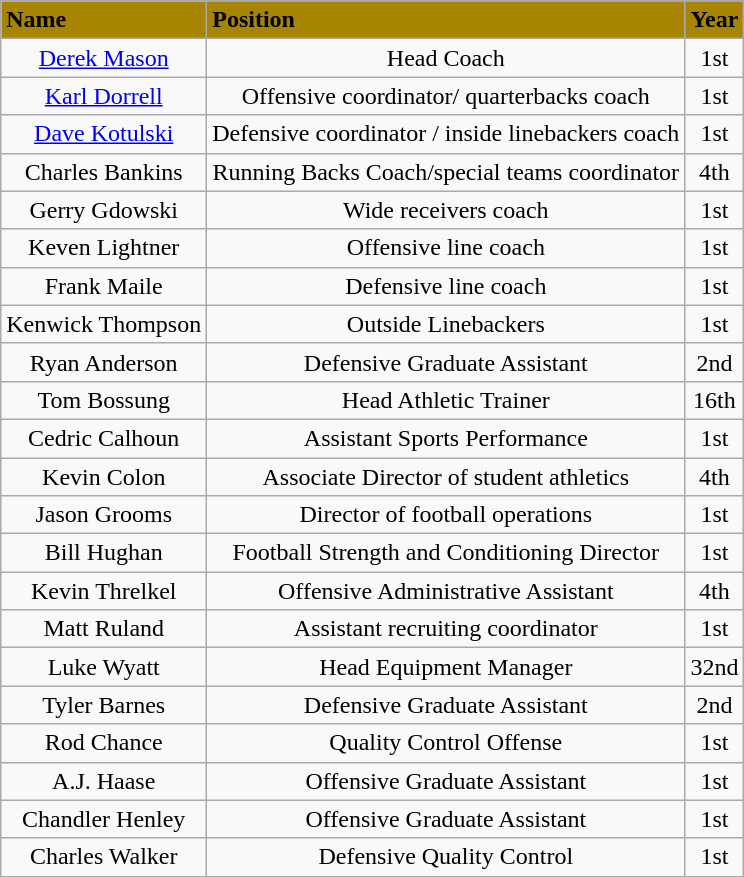<table class="wikitable">
<tr style="background:#a88403;">
<td><span><strong>Name</strong></span></td>
<td style="background:#a88403;"><span><strong>Position</strong></span></td>
<td style="background:#a88403;"><span><strong>Year</strong></span></td>
</tr>
<tr style="text-align:center;">
<td><a href='#'>Derek Mason</a></td>
<td>Head Coach</td>
<td>1st</td>
</tr>
<tr style="text-align:center;">
<td><a href='#'>Karl Dorrell</a></td>
<td>Offensive coordinator/ quarterbacks coach</td>
<td>1st</td>
</tr>
<tr style="text-align:center;">
<td><a href='#'>Dave Kotulski</a></td>
<td>Defensive coordinator / inside linebackers coach</td>
<td>1st</td>
</tr>
<tr style="text-align:center;">
<td>Charles Bankins</td>
<td>Running Backs Coach/special teams coordinator</td>
<td>4th</td>
</tr>
<tr style="text-align:center;">
<td>Gerry Gdowski</td>
<td>Wide receivers coach</td>
<td>1st</td>
</tr>
<tr style="text-align:center;">
<td>Keven Lightner</td>
<td>Offensive line coach</td>
<td>1st</td>
</tr>
<tr style="text-align:center;">
<td>Frank Maile</td>
<td>Defensive line coach</td>
<td>1st</td>
</tr>
<tr style="text-align:center;">
<td>Kenwick Thompson</td>
<td>Outside Linebackers</td>
<td>1st</td>
</tr>
<tr style="text-align:center;">
<td>Ryan Anderson</td>
<td>Defensive Graduate Assistant</td>
<td>2nd</td>
</tr>
<tr style="text-align:center;">
<td>Tom Bossung</td>
<td>Head Athletic Trainer</td>
<td>16th</td>
</tr>
<tr style="text-align:center;">
<td>Cedric Calhoun</td>
<td>Assistant Sports Performance</td>
<td>1st</td>
</tr>
<tr style="text-align:center;">
<td>Kevin Colon</td>
<td>Associate Director of student athletics</td>
<td>4th</td>
</tr>
<tr style="text-align:center;">
<td>Jason Grooms</td>
<td>Director of football operations</td>
<td>1st</td>
</tr>
<tr style="text-align:center;">
<td>Bill Hughan</td>
<td>Football Strength and Conditioning Director</td>
<td>1st</td>
</tr>
<tr style="text-align:center;">
<td>Kevin Threlkel</td>
<td>Offensive Administrative Assistant</td>
<td>4th</td>
</tr>
<tr style="text-align:center;">
<td>Matt Ruland</td>
<td>Assistant recruiting coordinator</td>
<td>1st</td>
</tr>
<tr style="text-align:center;">
<td>Luke Wyatt</td>
<td>Head Equipment Manager</td>
<td>32nd</td>
</tr>
<tr style="text-align:center;">
<td>Tyler Barnes</td>
<td>Defensive Graduate Assistant</td>
<td>2nd</td>
</tr>
<tr style="text-align:center;">
<td>Rod Chance</td>
<td>Quality Control Offense</td>
<td>1st</td>
</tr>
<tr style="text-align:center;">
<td>A.J. Haase</td>
<td>Offensive Graduate Assistant</td>
<td>1st</td>
</tr>
<tr style="text-align:center;">
<td>Chandler Henley</td>
<td>Offensive Graduate Assistant</td>
<td>1st</td>
</tr>
<tr style="text-align:center;">
<td>Charles Walker</td>
<td>Defensive Quality Control</td>
<td>1st</td>
</tr>
</table>
